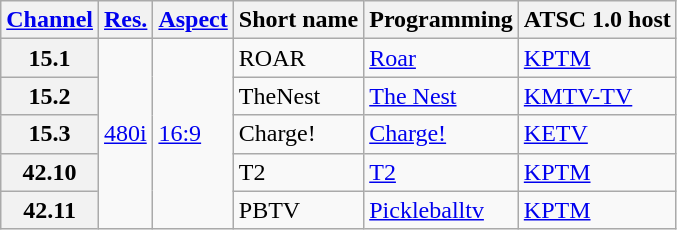<table class="wikitable">
<tr>
<th scope = "col"><a href='#'>Channel</a></th>
<th scope = "col"><a href='#'>Res.</a></th>
<th scope = "col"><a href='#'>Aspect</a></th>
<th scope = "col">Short name</th>
<th scope = "col">Programming</th>
<th scope = "col">ATSC 1.0 host</th>
</tr>
<tr>
<th scope = "row">15.1</th>
<td rowspan=5><a href='#'>480i</a></td>
<td rowspan="5"><a href='#'>16:9</a></td>
<td>ROAR</td>
<td><a href='#'>Roar</a></td>
<td><a href='#'>KPTM</a></td>
</tr>
<tr>
<th scope = "row">15.2</th>
<td>TheNest</td>
<td><a href='#'>The Nest</a></td>
<td><a href='#'>KMTV-TV</a></td>
</tr>
<tr>
<th scope = "row">15.3</th>
<td>Charge!</td>
<td><a href='#'>Charge!</a></td>
<td><a href='#'>KETV</a></td>
</tr>
<tr>
<th scope = "row">42.10</th>
<td>T2</td>
<td><a href='#'>T2</a></td>
<td><a href='#'>KPTM</a></td>
</tr>
<tr>
<th scope = "row">42.11</th>
<td>PBTV</td>
<td><a href='#'>Pickleballtv</a></td>
<td><a href='#'>KPTM</a></td>
</tr>
</table>
